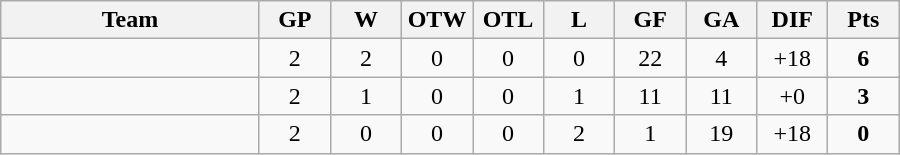<table class="wikitable" style="text-align:center;">
<tr>
<th width=165>Team</th>
<th width=40>GP</th>
<th width=40>W</th>
<th width=40>OTW</th>
<th width=40>OTL</th>
<th width=40>L</th>
<th width=40>GF</th>
<th width=40>GA</th>
<th width=40>DIF</th>
<th width=40>Pts</th>
</tr>
<tr>
<td style="text-align:left;"></td>
<td>2</td>
<td>2</td>
<td>0</td>
<td>0</td>
<td>0</td>
<td>22</td>
<td>4</td>
<td>+18</td>
<td><strong>6</strong></td>
</tr>
<tr>
<td style="text-align:left;"></td>
<td>2</td>
<td>1</td>
<td>0</td>
<td>0</td>
<td>1</td>
<td>11</td>
<td>11</td>
<td>+0</td>
<td><strong>3</strong></td>
</tr>
<tr>
<td style="text-align:left;"></td>
<td>2</td>
<td>0</td>
<td>0</td>
<td>0</td>
<td>2</td>
<td>1</td>
<td>19</td>
<td>+18</td>
<td><strong>0</strong></td>
</tr>
</table>
